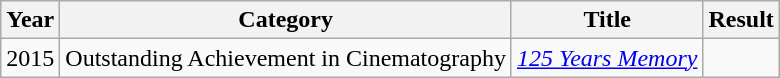<table class="wikitable">
<tr>
<th>Year</th>
<th>Category</th>
<th>Title</th>
<th>Result</th>
</tr>
<tr>
<td>2015</td>
<td>Outstanding Achievement in Cinematography</td>
<td><em><a href='#'>125 Years Memory</a></em></td>
<td></td>
</tr>
</table>
